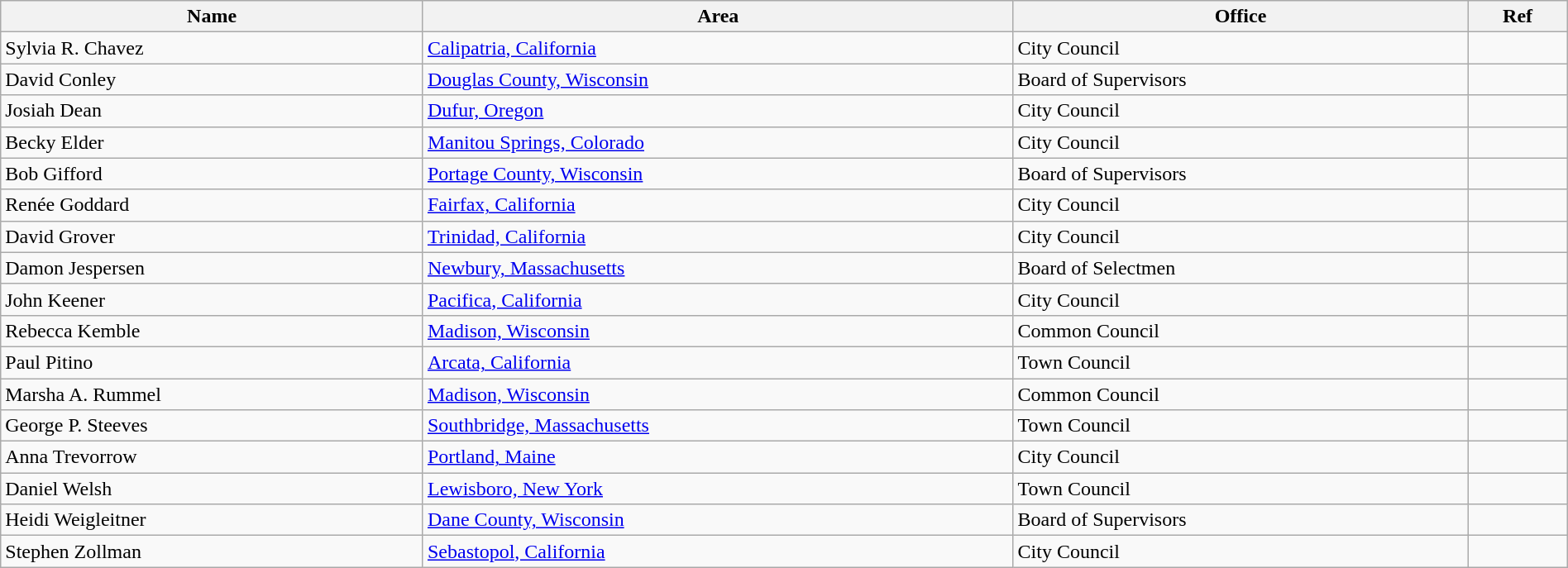<table class="wikitable sortable" width=100%>
<tr>
<th>Name</th>
<th>Area</th>
<th>Office</th>
<th>Ref</th>
</tr>
<tr>
<td>Sylvia R. Chavez</td>
<td><a href='#'>Calipatria, California</a></td>
<td>City Council</td>
<td></td>
</tr>
<tr>
<td>David Conley</td>
<td><a href='#'>Douglas County, Wisconsin</a></td>
<td>Board of Supervisors</td>
<td></td>
</tr>
<tr>
<td>Josiah Dean</td>
<td><a href='#'>Dufur, Oregon</a></td>
<td>City Council</td>
<td></td>
</tr>
<tr>
<td>Becky Elder</td>
<td><a href='#'>Manitou Springs, Colorado</a></td>
<td>City Council</td>
<td></td>
</tr>
<tr>
<td>Bob Gifford</td>
<td><a href='#'>Portage County, Wisconsin</a></td>
<td>Board of Supervisors</td>
<td></td>
</tr>
<tr>
<td>Renée Goddard</td>
<td><a href='#'>Fairfax, California</a></td>
<td>City Council</td>
<td></td>
</tr>
<tr>
<td>David Grover</td>
<td><a href='#'>Trinidad, California</a></td>
<td>City Council</td>
<td></td>
</tr>
<tr>
<td>Damon Jespersen</td>
<td><a href='#'>Newbury, Massachusetts</a></td>
<td>Board of Selectmen</td>
<td></td>
</tr>
<tr>
<td>John Keener</td>
<td><a href='#'>Pacifica, California</a></td>
<td>City Council</td>
<td></td>
</tr>
<tr>
<td>Rebecca Kemble</td>
<td><a href='#'>Madison, Wisconsin</a></td>
<td>Common Council</td>
<td></td>
</tr>
<tr>
<td>Paul Pitino</td>
<td><a href='#'>Arcata, California</a></td>
<td>Town Council</td>
<td></td>
</tr>
<tr>
<td>Marsha A. Rummel</td>
<td><a href='#'>Madison, Wisconsin</a></td>
<td>Common Council</td>
<td></td>
</tr>
<tr>
<td>George P. Steeves</td>
<td><a href='#'>Southbridge, Massachusetts</a></td>
<td>Town Council</td>
<td></td>
</tr>
<tr>
<td>Anna Trevorrow</td>
<td><a href='#'>Portland, Maine</a></td>
<td>City Council</td>
<td></td>
</tr>
<tr>
<td>Daniel Welsh</td>
<td><a href='#'>Lewisboro, New York</a></td>
<td>Town Council</td>
<td></td>
</tr>
<tr>
<td>Heidi Weigleitner</td>
<td><a href='#'>Dane County, Wisconsin</a></td>
<td>Board of Supervisors</td>
<td></td>
</tr>
<tr>
<td>Stephen Zollman</td>
<td><a href='#'>Sebastopol, California</a></td>
<td>City Council</td>
<td></td>
</tr>
</table>
